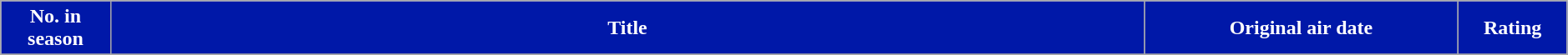<table class="wikitable plainrowheaders" style="width:99%;">
<tr>
<th scope="col" style="background-color: #0018A8; color: #FFFFFF;" width=7%>No. in<br>season</th>
<th scope="col" style="background-color: #0018A8; color: #FFFFFF;">Title</th>
<th scope="col" style="background-color: #0018A8; color: #FFFFFF;" width=20%>Original air date</th>
<th scope="col" style="background-color: #0018A8; color: #FFFFFF;" width=7%>Rating</th>
</tr>
<tr>
</tr>
</table>
